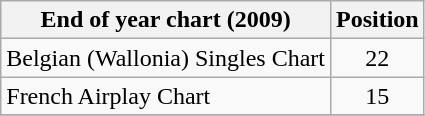<table class="wikitable sortable">
<tr>
<th>End of year chart (2009)</th>
<th>Position</th>
</tr>
<tr>
<td>Belgian (Wallonia) Singles Chart</td>
<td align="center">22</td>
</tr>
<tr>
<td>French Airplay Chart</td>
<td align="center">15</td>
</tr>
<tr>
</tr>
</table>
